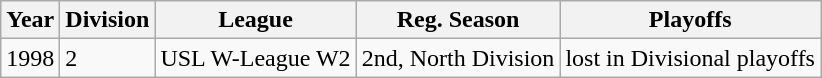<table class="wikitable">
<tr>
<th>Year</th>
<th>Division</th>
<th>League</th>
<th>Reg. Season</th>
<th>Playoffs</th>
</tr>
<tr>
<td>1998</td>
<td>2</td>
<td>USL W-League W2</td>
<td>2nd, North Division</td>
<td>lost in Divisional playoffs</td>
</tr>
</table>
